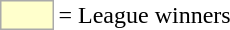<table>
<tr>
<td style="background-color:#ffffcc; border:1px solid #aaaaaa; width:2em;"></td>
<td>= League winners</td>
</tr>
</table>
